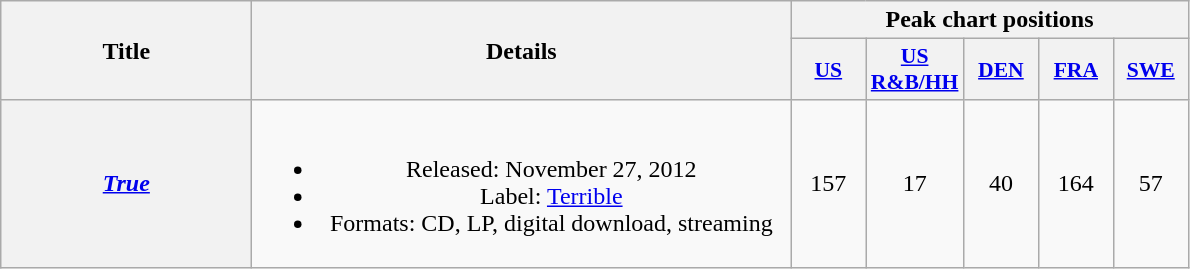<table class="wikitable plainrowheaders" style="text-align:center;">
<tr>
<th scope="col" rowspan="2" style="width:10em;">Title</th>
<th scope="col" rowspan="2" style="width:22em;">Details</th>
<th scope="col" colspan="5">Peak chart positions</th>
</tr>
<tr>
<th scope="col" style="width:3em;font-size:90%;"><a href='#'>US</a><br></th>
<th scope="col" style="width:3em;font-size:90%;"><a href='#'>US R&B/HH</a><br></th>
<th scope="col" style="width:3em;font-size:90%;"><a href='#'>DEN</a><br></th>
<th scope="col" style="width:3em;font-size:90%;"><a href='#'>FRA</a><br></th>
<th scope="col" style="width:3em;font-size:90%;"><a href='#'>SWE</a><br></th>
</tr>
<tr>
<th scope="row"><em><a href='#'>True</a></em></th>
<td><br><ul><li>Released: November 27, 2012</li><li>Label: <a href='#'>Terrible</a></li><li>Formats: CD, LP, digital download, streaming</li></ul></td>
<td>157</td>
<td>17</td>
<td>40</td>
<td>164</td>
<td>57</td>
</tr>
</table>
